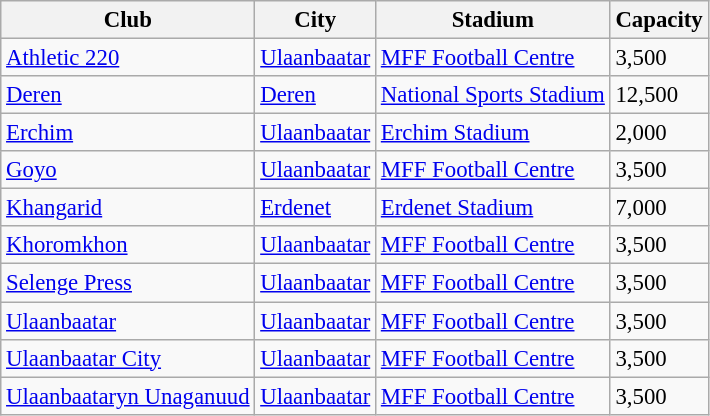<table class="wikitable sortable" style="font-size:95%">
<tr>
<th>Club</th>
<th>City</th>
<th>Stadium</th>
<th>Capacity</th>
</tr>
<tr>
<td><a href='#'>Athletic 220</a></td>
<td><a href='#'>Ulaanbaatar</a></td>
<td><a href='#'>MFF Football Centre</a></td>
<td>3,500</td>
</tr>
<tr>
<td><a href='#'>Deren</a></td>
<td><a href='#'>Deren</a></td>
<td><a href='#'>National Sports Stadium</a></td>
<td>12,500</td>
</tr>
<tr>
<td><a href='#'>Erchim</a></td>
<td><a href='#'>Ulaanbaatar</a></td>
<td><a href='#'>Erchim Stadium</a></td>
<td>2,000</td>
</tr>
<tr>
<td><a href='#'>Goyo</a></td>
<td><a href='#'>Ulaanbaatar</a></td>
<td><a href='#'>MFF Football Centre</a></td>
<td>3,500</td>
</tr>
<tr>
<td><a href='#'>Khangarid</a></td>
<td><a href='#'>Erdenet</a></td>
<td><a href='#'>Erdenet Stadium</a></td>
<td>7,000</td>
</tr>
<tr>
<td><a href='#'>Khoromkhon</a></td>
<td><a href='#'>Ulaanbaatar</a></td>
<td><a href='#'>MFF Football Centre</a></td>
<td>3,500</td>
</tr>
<tr>
<td><a href='#'>Selenge Press</a></td>
<td><a href='#'>Ulaanbaatar</a></td>
<td><a href='#'>MFF Football Centre</a></td>
<td>3,500</td>
</tr>
<tr>
<td><a href='#'>Ulaanbaatar</a></td>
<td><a href='#'>Ulaanbaatar</a></td>
<td><a href='#'>MFF Football Centre</a></td>
<td>3,500</td>
</tr>
<tr>
<td><a href='#'>Ulaanbaatar City</a></td>
<td><a href='#'>Ulaanbaatar</a></td>
<td><a href='#'>MFF Football Centre</a></td>
<td>3,500</td>
</tr>
<tr>
<td><a href='#'>Ulaanbaataryn Unaganuud</a></td>
<td><a href='#'>Ulaanbaatar</a></td>
<td><a href='#'>MFF Football Centre</a></td>
<td>3,500</td>
</tr>
</table>
